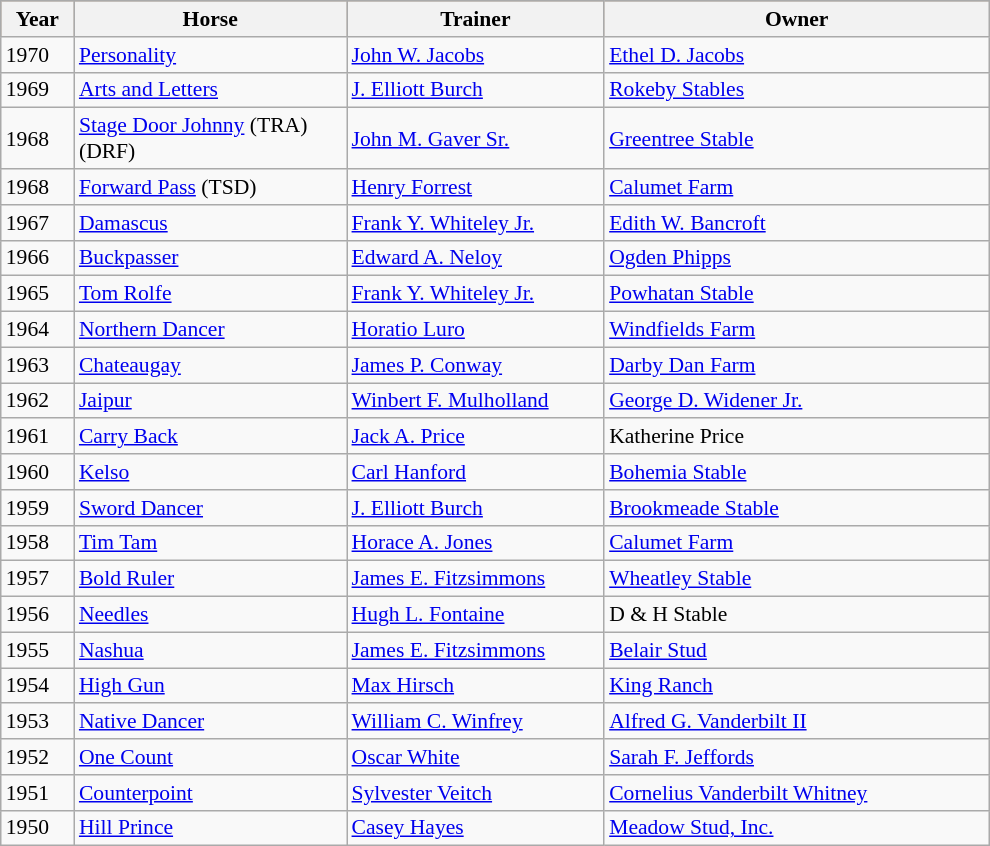<table class = "wikitable sortable" | border="1" cellpadding="0" style="border-collapse: collapse; font-size:90%">
<tr style="background:#987654; text-align:center;">
<th style="width:42px;"><strong>Year</strong><br></th>
<th style="width:175px;"><strong>Horse</strong><br></th>
<th style="width:165px;"><strong>Trainer</strong><br></th>
<th style="width:250px;"><strong>Owner</strong><br></th>
</tr>
<tr>
<td>1970</td>
<td><a href='#'>Personality</a></td>
<td><a href='#'>John W. Jacobs</a></td>
<td><a href='#'>Ethel D. Jacobs</a></td>
</tr>
<tr>
<td>1969</td>
<td><a href='#'>Arts and Letters</a></td>
<td><a href='#'>J. Elliott Burch</a></td>
<td><a href='#'>Rokeby Stables</a></td>
</tr>
<tr>
<td>1968</td>
<td><a href='#'>Stage Door Johnny</a> (TRA) (DRF)</td>
<td><a href='#'>John M. Gaver Sr.</a></td>
<td><a href='#'>Greentree Stable</a></td>
</tr>
<tr>
<td>1968</td>
<td><a href='#'>Forward Pass</a> (TSD)</td>
<td><a href='#'>Henry Forrest</a></td>
<td><a href='#'>Calumet Farm</a></td>
</tr>
<tr>
<td>1967</td>
<td><a href='#'>Damascus</a></td>
<td><a href='#'>Frank Y. Whiteley Jr.</a></td>
<td><a href='#'>Edith W. Bancroft</a></td>
</tr>
<tr>
<td>1966</td>
<td><a href='#'>Buckpasser</a></td>
<td><a href='#'>Edward A. Neloy</a></td>
<td><a href='#'>Ogden Phipps</a></td>
</tr>
<tr>
<td>1965</td>
<td><a href='#'>Tom Rolfe</a></td>
<td><a href='#'>Frank Y. Whiteley Jr.</a></td>
<td><a href='#'>Powhatan Stable</a></td>
</tr>
<tr>
<td>1964</td>
<td><a href='#'>Northern Dancer</a></td>
<td><a href='#'>Horatio Luro</a></td>
<td><a href='#'>Windfields Farm</a></td>
</tr>
<tr>
<td>1963</td>
<td><a href='#'>Chateaugay</a></td>
<td><a href='#'>James P. Conway</a></td>
<td><a href='#'>Darby Dan Farm</a></td>
</tr>
<tr>
<td>1962</td>
<td><a href='#'>Jaipur</a></td>
<td><a href='#'>Winbert F. Mulholland</a></td>
<td><a href='#'>George D. Widener Jr.</a></td>
</tr>
<tr>
<td>1961</td>
<td><a href='#'>Carry Back</a></td>
<td><a href='#'>Jack A. Price</a></td>
<td>Katherine Price</td>
</tr>
<tr>
<td>1960</td>
<td><a href='#'>Kelso</a></td>
<td><a href='#'>Carl Hanford</a></td>
<td><a href='#'>Bohemia Stable</a></td>
</tr>
<tr>
<td>1959</td>
<td><a href='#'>Sword Dancer</a></td>
<td><a href='#'>J. Elliott Burch</a></td>
<td><a href='#'>Brookmeade Stable</a></td>
</tr>
<tr>
<td>1958</td>
<td><a href='#'>Tim Tam</a></td>
<td><a href='#'>Horace A. Jones</a></td>
<td><a href='#'>Calumet Farm</a></td>
</tr>
<tr>
<td>1957</td>
<td><a href='#'>Bold Ruler</a></td>
<td><a href='#'>James E. Fitzsimmons</a></td>
<td><a href='#'>Wheatley Stable</a></td>
</tr>
<tr>
<td>1956</td>
<td><a href='#'>Needles</a></td>
<td><a href='#'>Hugh L. Fontaine</a></td>
<td>D & H Stable</td>
</tr>
<tr>
<td>1955</td>
<td><a href='#'>Nashua</a></td>
<td><a href='#'>James E. Fitzsimmons</a></td>
<td><a href='#'>Belair Stud</a></td>
</tr>
<tr>
<td>1954</td>
<td><a href='#'>High Gun</a></td>
<td><a href='#'>Max Hirsch</a></td>
<td><a href='#'>King Ranch</a></td>
</tr>
<tr>
<td>1953</td>
<td><a href='#'>Native Dancer</a></td>
<td><a href='#'>William C. Winfrey</a></td>
<td><a href='#'>Alfred G. Vanderbilt II</a></td>
</tr>
<tr>
<td>1952</td>
<td><a href='#'>One Count</a></td>
<td><a href='#'>Oscar White</a></td>
<td><a href='#'>Sarah F. Jeffords</a></td>
</tr>
<tr>
<td>1951</td>
<td><a href='#'>Counterpoint</a></td>
<td><a href='#'>Sylvester Veitch</a></td>
<td><a href='#'>Cornelius Vanderbilt Whitney</a></td>
</tr>
<tr>
<td>1950</td>
<td><a href='#'>Hill Prince</a></td>
<td><a href='#'>Casey Hayes</a></td>
<td><a href='#'>Meadow Stud, Inc.</a></td>
</tr>
</table>
